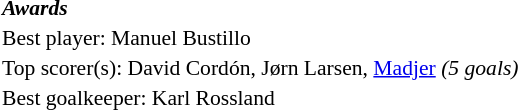<table width=100% cellspacing=1 style="font-size: 90%;">
<tr>
<td><strong><em>Awards</em></strong></td>
</tr>
<tr>
<td>Best player:  Manuel Bustillo</td>
</tr>
<tr>
<td colspan=4>Top scorer(s):  David Cordón,  Jørn Larsen,  <a href='#'>Madjer</a> <em>(5 goals)</em></td>
</tr>
<tr>
<td>Best goalkeeper:  Karl Rossland</td>
</tr>
</table>
